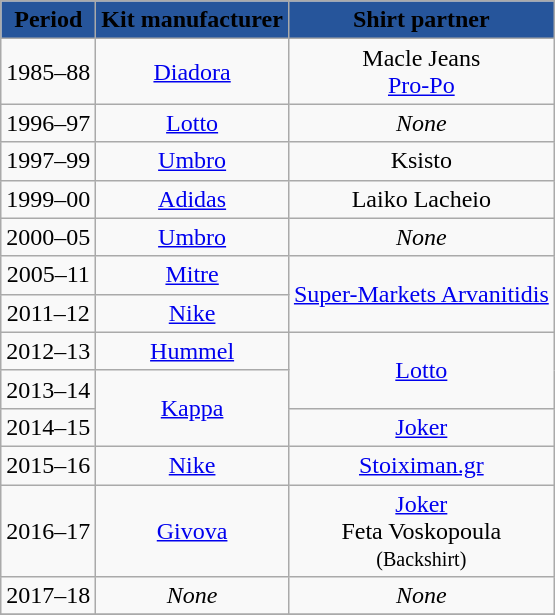<table class="wikitable" style="text-align:center">
<tr>
<th style="background:#26559B;"><span>Period</span></th>
<th style="background:#26559B;"><span>Kit manufacturer</span></th>
<th style="background:#26559B;"><span>Shirt partner</span></th>
</tr>
<tr>
<td>1985–88</td>
<td><a href='#'>Diadora</a></td>
<td>Macle Jeans<br> <a href='#'>Pro-Po</a></td>
</tr>
<tr>
<td>1996–97</td>
<td><a href='#'>Lotto</a></td>
<td><em>None</em></td>
</tr>
<tr>
<td>1997–99</td>
<td><a href='#'>Umbro</a></td>
<td>Ksisto</td>
</tr>
<tr>
<td>1999–00</td>
<td><a href='#'>Adidas</a></td>
<td>Laiko Lacheio</td>
</tr>
<tr>
<td>2000–05</td>
<td><a href='#'>Umbro</a></td>
<td><em>None</em></td>
</tr>
<tr>
<td>2005–11</td>
<td><a href='#'>Mitre</a></td>
<td rowspan=2><a href='#'>Super-Markets Arvanitidis</a></td>
</tr>
<tr>
<td>2011–12</td>
<td><a href='#'>Nike</a></td>
</tr>
<tr>
<td>2012–13</td>
<td><a href='#'>Hummel</a></td>
<td rowspan=2><a href='#'>Lotto</a></td>
</tr>
<tr>
<td>2013–14</td>
<td rowspan=2><a href='#'>Kappa</a></td>
</tr>
<tr>
<td>2014–15</td>
<td rowspan=1><a href='#'>Joker</a></td>
</tr>
<tr>
<td>2015–16</td>
<td><a href='#'>Nike</a></td>
<td><a href='#'>Stoiximan.gr</a></td>
</tr>
<tr>
<td>2016–17</td>
<td><a href='#'>Givova</a></td>
<td><a href='#'>Joker</a><br>Feta Voskopoula<br><small>(Backshirt)</small></td>
</tr>
<tr>
<td>2017–18</td>
<td><em>None</em></td>
<td><em>None</em></td>
</tr>
<tr>
</tr>
</table>
